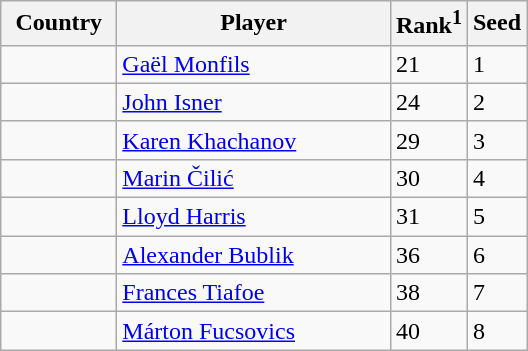<table class="sortable wikitable">
<tr>
<th width=70>Country</th>
<th width=175>Player</th>
<th>Rank<sup>1</sup></th>
<th>Seed</th>
</tr>
<tr>
<td></td>
<td><a href='#'>Gaël Monfils</a></td>
<td>21</td>
<td>1</td>
</tr>
<tr>
<td></td>
<td><a href='#'>John Isner</a></td>
<td>24</td>
<td>2</td>
</tr>
<tr>
<td></td>
<td><a href='#'>Karen Khachanov</a></td>
<td>29</td>
<td>3</td>
</tr>
<tr>
<td></td>
<td><a href='#'>Marin Čilić</a></td>
<td>30</td>
<td>4</td>
</tr>
<tr>
<td></td>
<td><a href='#'>Lloyd Harris</a></td>
<td>31</td>
<td>5</td>
</tr>
<tr>
<td></td>
<td><a href='#'>Alexander Bublik</a></td>
<td>36</td>
<td>6</td>
</tr>
<tr>
<td></td>
<td><a href='#'>Frances Tiafoe</a></td>
<td>38</td>
<td>7</td>
</tr>
<tr>
<td></td>
<td><a href='#'>Márton Fucsovics</a></td>
<td>40</td>
<td>8</td>
</tr>
</table>
